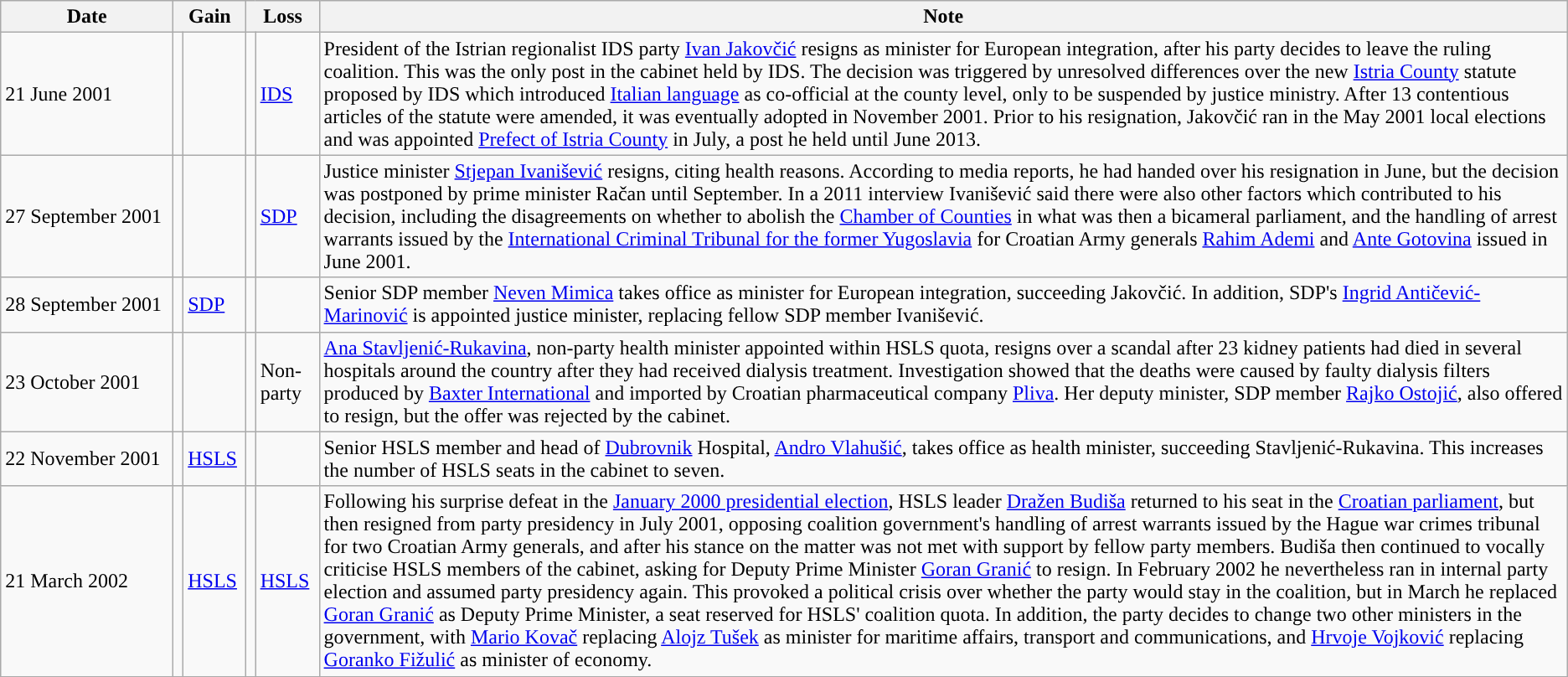<table class="wikitable">
<tr>
<th width="130">Date</th>
<th colspan=2 width="80">Gain</th>
<th colspan=2 width="80">Loss</th>
<th>Note</th>
</tr>
<tr>
<td>21 June 2001</td>
<td></td>
<td></td>
<td style="background-color: "></td>
<td><a href='#'>IDS</a></td>
<td>President of the Istrian regionalist IDS party <a href='#'>Ivan Jakovčić</a> resigns as minister for European integration, after his party decides to leave the ruling coalition. This was the only post in the cabinet held by IDS. The decision was triggered by unresolved differences over the new <a href='#'>Istria County</a> statute proposed by IDS which introduced <a href='#'>Italian language</a> as co-official at the county level, only to be suspended by justice ministry. After 13 contentious articles of the statute were amended, it was eventually adopted in November 2001. Prior to his resignation, Jakovčić ran in the May 2001 local elections and was appointed <a href='#'>Prefect of Istria County</a> in July, a post he held until June 2013.</td>
</tr>
<tr>
<td>27 September 2001</td>
<td></td>
<td></td>
<td style="background-color: "></td>
<td><a href='#'>SDP</a></td>
<td>Justice minister <a href='#'>Stjepan Ivanišević</a> resigns, citing health reasons. According to media reports, he had handed over his resignation in June, but the decision was postponed by prime minister Račan until September. In a 2011 interview Ivanišević said there were also other factors which contributed to his decision, including the disagreements on whether to abolish the <a href='#'>Chamber of Counties</a> in what was then a bicameral parliament, and the handling of arrest warrants issued by the <a href='#'>International Criminal Tribunal for the former Yugoslavia</a> for Croatian Army generals <a href='#'>Rahim Ademi</a> and <a href='#'>Ante Gotovina</a> issued in June 2001.</td>
</tr>
<tr>
<td>28 September 2001</td>
<td style="background-color: "></td>
<td><a href='#'>SDP</a></td>
<td></td>
<td></td>
<td>Senior SDP member <a href='#'>Neven Mimica</a> takes office as minister for European integration, succeeding Jakovčić. In addition, SDP's <a href='#'>Ingrid Antičević-Marinović</a> is appointed justice minister, replacing fellow SDP member Ivanišević.</td>
</tr>
<tr>
<td>23 October 2001</td>
<td></td>
<td></td>
<td style="background-color: "></td>
<td>Non-party</td>
<td><a href='#'>Ana Stavljenić-Rukavina</a>, non-party health minister appointed within HSLS quota, resigns over a scandal after 23 kidney patients had died in several hospitals around the country after they had received dialysis treatment. Investigation showed that the deaths were caused by faulty dialysis filters produced by <a href='#'>Baxter International</a> and imported by Croatian pharmaceutical company <a href='#'>Pliva</a>. Her deputy minister, SDP member <a href='#'>Rajko Ostojić</a>, also offered to resign, but the offer was rejected by the cabinet.</td>
</tr>
<tr>
<td>22 November 2001</td>
<td style="background-color: "></td>
<td><a href='#'>HSLS</a></td>
<td></td>
<td></td>
<td>Senior HSLS member and head of <a href='#'>Dubrovnik</a> Hospital, <a href='#'>Andro Vlahušić</a>, takes office as health minister, succeeding Stavljenić-Rukavina. This increases the number of HSLS seats in the cabinet to seven.</td>
</tr>
<tr>
<td>21 March 2002</td>
<td style="background-color: "></td>
<td><a href='#'>HSLS</a></td>
<td style="background-color: "></td>
<td><a href='#'>HSLS</a></td>
<td>Following his surprise defeat in the <a href='#'>January 2000 presidential election</a>, HSLS leader <a href='#'>Dražen Budiša</a> returned to his seat in the <a href='#'>Croatian parliament</a>, but then resigned from party presidency in July 2001, opposing coalition government's handling of arrest warrants issued by the Hague war crimes tribunal for two Croatian Army generals, and after his stance on the matter was not met with support by fellow party members. Budiša then continued to vocally criticise HSLS members of the cabinet, asking for Deputy Prime Minister <a href='#'>Goran Granić</a> to resign. In February 2002 he nevertheless ran in internal party election and assumed party presidency again. This provoked a political crisis over whether the party would stay in the coalition, but in March he replaced <a href='#'>Goran Granić</a> as Deputy Prime Minister, a seat reserved for HSLS' coalition quota. In addition, the party decides to change two other ministers in the government, with <a href='#'>Mario Kovač</a> replacing <a href='#'>Alojz Tušek</a> as minister for maritime affairs, transport and communications, and <a href='#'>Hrvoje Vojković</a> replacing <a href='#'>Goranko Fižulić</a> as minister of economy.</td>
</tr>
<tr>
</tr>
</table>
